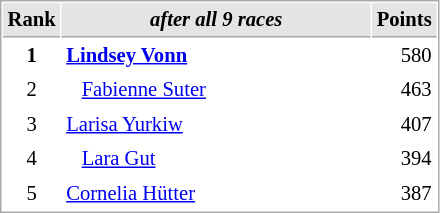<table cellspacing="1" cellpadding="3" style="border:1px solid #aaa; font-size:86%;">
<tr style="background:#e4e4e4;">
<th style="border-bottom:1px solid #aaa; width:10px;">Rank</th>
<th style="border-bottom:1px solid #aaa; width:200px; white-space:nowrap;"><em>after all 9 races</em> </th>
<th style="border-bottom:1px solid #aaa; width:20px;">Points</th>
</tr>
<tr>
<td style="text-align:center;"><strong>1</strong></td>
<td> <strong><a href='#'>Lindsey Vonn</a> </strong></td>
<td align="right">580</td>
</tr>
<tr>
<td style="text-align:center;">2</td>
<td style="white-space:nowrap;">   <a href='#'>Fabienne Suter</a></td>
<td align="right">463</td>
</tr>
<tr>
<td style="text-align:center;">3</td>
<td> <a href='#'>Larisa Yurkiw</a></td>
<td align="right">407</td>
</tr>
<tr>
<td style="text-align:center;">4</td>
<td>   <a href='#'>Lara Gut</a></td>
<td align="right">394</td>
</tr>
<tr>
<td style="text-align:center;">5</td>
<td> <a href='#'>Cornelia Hütter</a></td>
<td align="right">387</td>
</tr>
</table>
